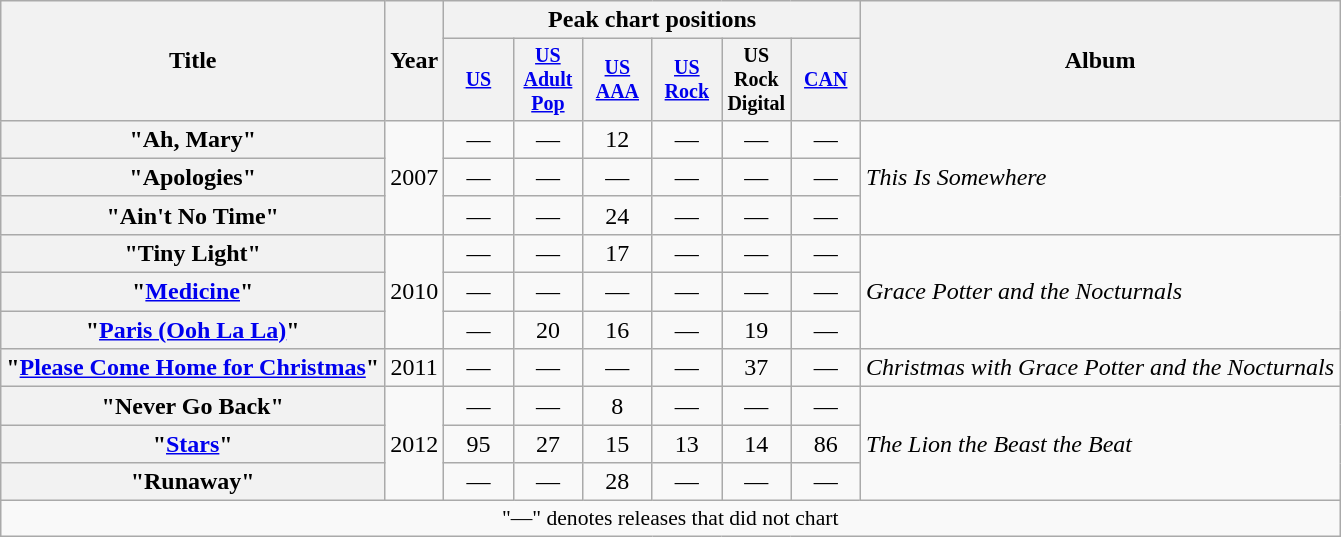<table class="wikitable plainrowheaders" style="text-align:center;">
<tr>
<th scope="col" rowspan="2">Title</th>
<th scope="col" rowspan="2">Year</th>
<th scope="col" colspan="6">Peak chart positions</th>
<th scope="col" rowspan="2">Album</th>
</tr>
<tr style="font-size:smaller;">
<th style="width:40px;"><a href='#'>US</a><br></th>
<th style="width:40px;"><a href='#'>US Adult<br>Pop</a><br></th>
<th style="width:40px;"><a href='#'>US AAA</a><br></th>
<th style="width:40px;"><a href='#'>US Rock</a><br></th>
<th style="width:40px;">US Rock Digital<br></th>
<th style="width:40px;"><a href='#'>CAN</a><br></th>
</tr>
<tr>
<th scope="row">"Ah, Mary"</th>
<td rowspan="3">2007</td>
<td>—</td>
<td>—</td>
<td>12</td>
<td>—</td>
<td>—</td>
<td>—</td>
<td rowspan="3" style="text-align:left;"><em>This Is Somewhere</em></td>
</tr>
<tr>
<th scope="row">"Apologies"</th>
<td>—</td>
<td>—</td>
<td>—</td>
<td>—</td>
<td>—</td>
<td>—</td>
</tr>
<tr>
<th scope="row">"Ain't No Time"</th>
<td>—</td>
<td>—</td>
<td>24</td>
<td>—</td>
<td>—</td>
<td>—</td>
</tr>
<tr>
<th scope="row">"Tiny Light"</th>
<td rowspan="3">2010</td>
<td>—</td>
<td>—</td>
<td>17</td>
<td>—</td>
<td>—</td>
<td>—</td>
<td style="text-align:left;" rowspan="3"><em>Grace Potter and the Nocturnals</em></td>
</tr>
<tr>
<th scope="row">"<a href='#'>Medicine</a>"</th>
<td>—</td>
<td>—</td>
<td>—</td>
<td>—</td>
<td>—</td>
<td>—</td>
</tr>
<tr>
<th scope="row">"<a href='#'>Paris (Ooh La La)</a>"</th>
<td>—</td>
<td>20</td>
<td>16</td>
<td>—</td>
<td>19</td>
<td>—</td>
</tr>
<tr>
<th scope="row">"<a href='#'>Please Come Home for Christmas</a>"</th>
<td>2011</td>
<td>—</td>
<td>—</td>
<td>—</td>
<td>—</td>
<td>37</td>
<td>—</td>
<td style="text-align:left;"><em>Christmas with Grace Potter and the Nocturnals</em></td>
</tr>
<tr>
<th scope="row">"Never Go Back"</th>
<td rowspan="3">2012</td>
<td>—</td>
<td>—</td>
<td>8</td>
<td>—</td>
<td>—</td>
<td>—</td>
<td style="text-align:left;" rowspan="3"><em>The Lion the Beast the Beat</em></td>
</tr>
<tr>
<th scope="row">"<a href='#'>Stars</a>"</th>
<td>95</td>
<td>27</td>
<td>15</td>
<td>13</td>
<td>14</td>
<td>86</td>
</tr>
<tr>
<th scope="row">"Runaway"</th>
<td>—</td>
<td>—</td>
<td>28</td>
<td>—</td>
<td>—</td>
<td>—</td>
</tr>
<tr>
<td colspan="9" style="font-size:90%">"—" denotes releases that did not chart</td>
</tr>
</table>
